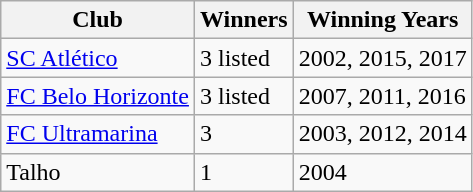<table class="wikitable">
<tr>
<th>Club</th>
<th>Winners</th>
<th>Winning Years</th>
</tr>
<tr>
<td><a href='#'>SC Atlético</a></td>
<td>3 listed</td>
<td>2002, 2015, 2017</td>
</tr>
<tr>
<td><a href='#'>FC Belo Horizonte</a></td>
<td>3 listed</td>
<td>2007, 2011, 2016</td>
</tr>
<tr>
<td><a href='#'>FC Ultramarina</a></td>
<td>3</td>
<td>2003, 2012, 2014</td>
</tr>
<tr>
<td>Talho</td>
<td>1</td>
<td>2004</td>
</tr>
</table>
